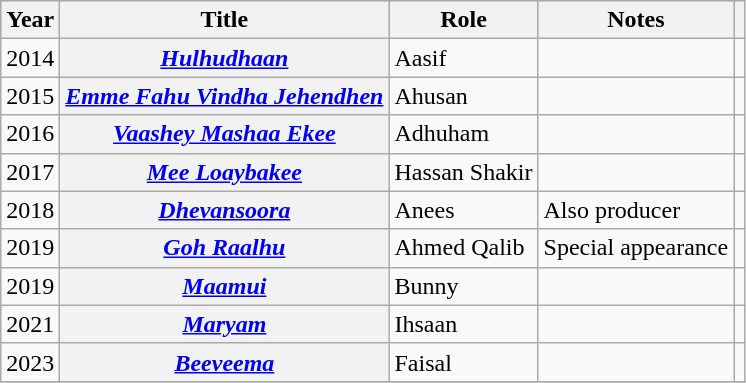<table class="wikitable sortable plainrowheaders">
<tr style="background:#ccc; text-align:center;">
<th scope="col">Year</th>
<th scope="col">Title</th>
<th scope="col">Role</th>
<th scope="col">Notes</th>
<th scope="col" class="unsortable"></th>
</tr>
<tr>
<td>2014</td>
<th scope="row"><em><a href='#'>Hulhudhaan</a></em></th>
<td>Aasif</td>
<td></td>
<td style="text-align: center;"></td>
</tr>
<tr>
<td>2015</td>
<th scope="row"><em><a href='#'>Emme Fahu Vindha Jehendhen</a></em></th>
<td>Ahusan</td>
<td></td>
<td style="text-align: center;"></td>
</tr>
<tr>
<td>2016</td>
<th scope="row"><em><a href='#'>Vaashey Mashaa Ekee</a></em></th>
<td>Adhuham</td>
<td></td>
<td style="text-align: center;"></td>
</tr>
<tr>
<td>2017</td>
<th scope="row"><em><a href='#'>Mee Loaybakee</a></em></th>
<td>Hassan Shakir</td>
<td></td>
<td style="text-align: center;"></td>
</tr>
<tr>
<td>2018</td>
<th scope="row"><em><a href='#'>Dhevansoora</a></em></th>
<td>Anees</td>
<td>Also producer</td>
<td style="text-align: center;"></td>
</tr>
<tr>
<td>2019</td>
<th scope="row"><em><a href='#'>Goh Raalhu</a></em></th>
<td>Ahmed Qalib</td>
<td>Special appearance</td>
<td style="text-align: center;"></td>
</tr>
<tr>
<td>2019</td>
<th scope="row"><em><a href='#'>Maamui</a></em></th>
<td>Bunny</td>
<td></td>
<td style="text-align: center;"></td>
</tr>
<tr>
<td>2021</td>
<th scope="row"><a href='#'><em>Maryam</em></a></th>
<td>Ihsaan</td>
<td></td>
<td style="text-align:center;"></td>
</tr>
<tr>
<td>2023</td>
<th scope="row"><em><a href='#'>Beeveema</a></em></th>
<td>Faisal</td>
<td></td>
<td style="text-align: center;"></td>
</tr>
<tr>
</tr>
</table>
